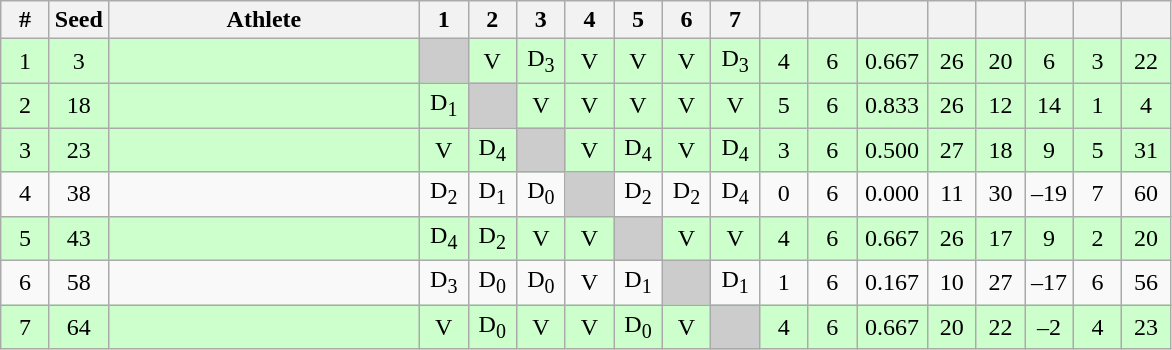<table class="wikitable" style="text-align:center">
<tr>
<th width="25">#</th>
<th width="25">Seed</th>
<th width="200">Athlete</th>
<th width="25">1</th>
<th width="25">2</th>
<th width="25">3</th>
<th width="25">4</th>
<th width="25">5</th>
<th width="25">6</th>
<th width="25">7</th>
<th width="25"></th>
<th width="25"></th>
<th width="40"></th>
<th width="25"></th>
<th width="25"></th>
<th width="25"></th>
<th width="25"></th>
<th width="25"></th>
</tr>
<tr bgcolor="#ccffcc">
<td>1</td>
<td>3</td>
<td align=left></td>
<td bgcolor="#cccccc"></td>
<td>V</td>
<td>D<sub>3</sub></td>
<td>V</td>
<td>V</td>
<td>V</td>
<td>D<sub>3</sub></td>
<td>4</td>
<td>6</td>
<td>0.667</td>
<td>26</td>
<td>20</td>
<td>6</td>
<td>3</td>
<td>22</td>
</tr>
<tr bgcolor="#ccffcc">
<td>2</td>
<td>18</td>
<td align=left></td>
<td>D<sub>1</sub></td>
<td bgcolor="#cccccc"></td>
<td>V</td>
<td>V</td>
<td>V</td>
<td>V</td>
<td>V</td>
<td>5</td>
<td>6</td>
<td>0.833</td>
<td>26</td>
<td>12</td>
<td>14</td>
<td>1</td>
<td>4</td>
</tr>
<tr bgcolor="#ccffcc">
<td>3</td>
<td>23</td>
<td align=left></td>
<td>V</td>
<td>D<sub>4</sub></td>
<td bgcolor="#cccccc"></td>
<td>V</td>
<td>D<sub>4</sub></td>
<td>V</td>
<td>D<sub>4</sub></td>
<td>3</td>
<td>6</td>
<td>0.500</td>
<td>27</td>
<td>18</td>
<td>9</td>
<td>5</td>
<td>31</td>
</tr>
<tr>
<td>4</td>
<td>38</td>
<td align=left></td>
<td>D<sub>2</sub></td>
<td>D<sub>1</sub></td>
<td>D<sub>0</sub></td>
<td bgcolor="#cccccc"></td>
<td>D<sub>2</sub></td>
<td>D<sub>2</sub></td>
<td>D<sub>4</sub></td>
<td>0</td>
<td>6</td>
<td>0.000</td>
<td>11</td>
<td>30</td>
<td>–19</td>
<td>7</td>
<td>60</td>
</tr>
<tr bgcolor="#ccffcc">
<td>5</td>
<td>43</td>
<td align=left></td>
<td>D<sub>4</sub></td>
<td>D<sub>2</sub></td>
<td>V</td>
<td>V</td>
<td bgcolor="#cccccc"></td>
<td>V</td>
<td>V</td>
<td>4</td>
<td>6</td>
<td>0.667</td>
<td>26</td>
<td>17</td>
<td>9</td>
<td>2</td>
<td>20</td>
</tr>
<tr>
<td>6</td>
<td>58</td>
<td align=left></td>
<td>D<sub>3</sub></td>
<td>D<sub>0</sub></td>
<td>D<sub>0</sub></td>
<td>V</td>
<td>D<sub>1</sub></td>
<td bgcolor="#cccccc"></td>
<td>D<sub>1</sub></td>
<td>1</td>
<td>6</td>
<td>0.167</td>
<td>10</td>
<td>27</td>
<td>–17</td>
<td>6</td>
<td>56</td>
</tr>
<tr bgcolor="#ccffcc">
<td>7</td>
<td>64</td>
<td align=left></td>
<td>V</td>
<td>D<sub>0</sub></td>
<td>V</td>
<td>V</td>
<td>D<sub>0</sub></td>
<td>V</td>
<td bgcolor="#cccccc"></td>
<td>4</td>
<td>6</td>
<td>0.667</td>
<td>20</td>
<td>22</td>
<td>–2</td>
<td>4</td>
<td>23</td>
</tr>
</table>
